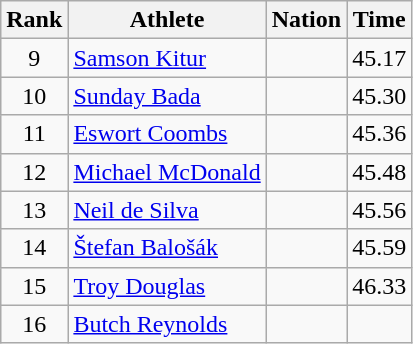<table class="wikitable sortable" style="text-align:center">
<tr>
<th>Rank</th>
<th>Athlete</th>
<th>Nation</th>
<th>Time</th>
</tr>
<tr>
<td>9</td>
<td align=left><a href='#'>Samson Kitur</a></td>
<td align=left></td>
<td>45.17</td>
</tr>
<tr>
<td>10</td>
<td align=left><a href='#'>Sunday Bada</a></td>
<td align=left></td>
<td>45.30</td>
</tr>
<tr>
<td>11</td>
<td align=left><a href='#'>Eswort Coombs</a></td>
<td align=left></td>
<td>45.36</td>
</tr>
<tr>
<td>12</td>
<td align=left><a href='#'>Michael McDonald</a></td>
<td align=left></td>
<td>45.48</td>
</tr>
<tr>
<td>13</td>
<td align=left><a href='#'>Neil de Silva</a></td>
<td align=left></td>
<td>45.56</td>
</tr>
<tr>
<td>14</td>
<td align=left><a href='#'>Štefan Balošák</a></td>
<td align=left></td>
<td>45.59</td>
</tr>
<tr>
<td>15</td>
<td align=left><a href='#'>Troy Douglas</a></td>
<td align=left></td>
<td>46.33</td>
</tr>
<tr>
<td>16</td>
<td align=left><a href='#'>Butch Reynolds</a></td>
<td align=left></td>
<td></td>
</tr>
</table>
